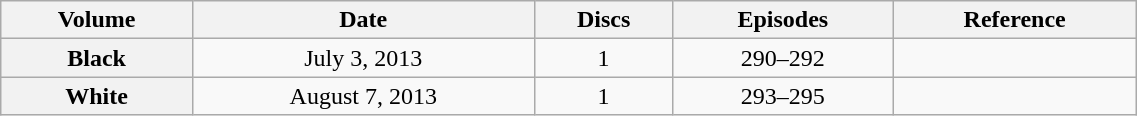<table class="wikitable" style="text-align: center; width: 60%;">
<tr>
<th scope="col" 175px;>Volume</th>
<th scope="col" 125px;>Date</th>
<th scope="col">Discs</th>
<th scope="col">Episodes</th>
<th scope="col">Reference</th>
</tr>
<tr>
<th scope="row">Black</th>
<td>July 3, 2013</td>
<td>1</td>
<td>290–292</td>
<td></td>
</tr>
<tr>
<th scope="row">White</th>
<td>August 7, 2013</td>
<td>1</td>
<td>293–295</td>
<td></td>
</tr>
</table>
